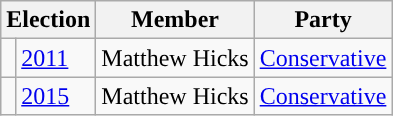<table class="wikitable">
<tr>
<th colspan="2">Election</th>
<th>Member</th>
<th>Party</th>
</tr>
<tr>
<td style="background-color: "></td>
<td><a href='#'>2011</a></td>
<td>Matthew Hicks</td>
<td><a href='#'>Conservative</a></td>
</tr>
<tr>
<td style="background-color: "></td>
<td><a href='#'>2015</a></td>
<td>Matthew Hicks</td>
<td><a href='#'>Conservative</a></td>
</tr>
</table>
